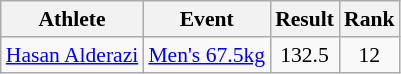<table class=wikitable style="font-size:90%">
<tr>
<th>Athlete</th>
<th>Event</th>
<th>Result</th>
<th>Rank</th>
</tr>
<tr>
<td><a href='#'>Hasan Alderazi</a></td>
<td><a href='#'>Men's 67.5kg</a></td>
<td style="text-align:center;">132.5</td>
<td style="text-align:center;">12</td>
</tr>
</table>
